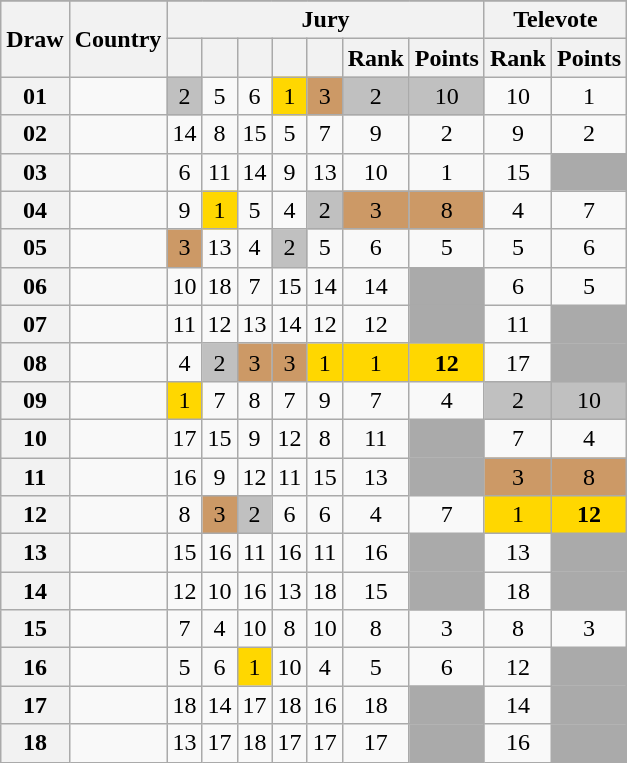<table class="sortable wikitable collapsible plainrowheaders" style="text-align:center;">
<tr>
</tr>
<tr>
<th scope="col" rowspan="2">Draw</th>
<th scope="col" rowspan="2">Country</th>
<th scope="col" colspan="7">Jury</th>
<th scope="col" colspan="2">Televote</th>
</tr>
<tr>
<th scope="col"><small></small></th>
<th scope="col"><small></small></th>
<th scope="col"><small></small></th>
<th scope="col"><small></small></th>
<th scope="col"><small></small></th>
<th scope="col">Rank</th>
<th scope="col">Points</th>
<th scope="col">Rank</th>
<th scope="col">Points</th>
</tr>
<tr>
<th scope="row" style="text-align:center;">01</th>
<td style="text-align:left;"></td>
<td style="background:silver;">2</td>
<td>5</td>
<td>6</td>
<td style="background:gold;">1</td>
<td style="background:#CC9966;">3</td>
<td style="background:silver;">2</td>
<td style="background:silver;">10</td>
<td>10</td>
<td>1</td>
</tr>
<tr>
<th scope="row" style="text-align:center;">02</th>
<td style="text-align:left;"></td>
<td>14</td>
<td>8</td>
<td>15</td>
<td>5</td>
<td>7</td>
<td>9</td>
<td>2</td>
<td>9</td>
<td>2</td>
</tr>
<tr>
<th scope="row" style="text-align:center;">03</th>
<td style="text-align:left;"></td>
<td>6</td>
<td>11</td>
<td>14</td>
<td>9</td>
<td>13</td>
<td>10</td>
<td>1</td>
<td>15</td>
<td style="background:#AAAAAA;"></td>
</tr>
<tr>
<th scope="row" style="text-align:center;">04</th>
<td style="text-align:left;"></td>
<td>9</td>
<td style="background:gold;">1</td>
<td>5</td>
<td>4</td>
<td style="background:silver;">2</td>
<td style="background:#CC9966;">3</td>
<td style="background:#CC9966;">8</td>
<td>4</td>
<td>7</td>
</tr>
<tr>
<th scope="row" style="text-align:center;">05</th>
<td style="text-align:left;"></td>
<td style="background:#CC9966;">3</td>
<td>13</td>
<td>4</td>
<td style="background:silver;">2</td>
<td>5</td>
<td>6</td>
<td>5</td>
<td>5</td>
<td>6</td>
</tr>
<tr>
<th scope="row" style="text-align:center;">06</th>
<td style="text-align:left;"></td>
<td>10</td>
<td>18</td>
<td>7</td>
<td>15</td>
<td>14</td>
<td>14</td>
<td style="background:#AAAAAA;"></td>
<td>6</td>
<td>5</td>
</tr>
<tr>
<th scope="row" style="text-align:center;">07</th>
<td style="text-align:left;"></td>
<td>11</td>
<td>12</td>
<td>13</td>
<td>14</td>
<td>12</td>
<td>12</td>
<td style="background:#AAAAAA;"></td>
<td>11</td>
<td style="background:#AAAAAA;"></td>
</tr>
<tr>
<th scope="row" style="text-align:center;">08</th>
<td style="text-align:left;"></td>
<td>4</td>
<td style="background:silver;">2</td>
<td style="background:#CC9966;">3</td>
<td style="background:#CC9966;">3</td>
<td style="background:gold;">1</td>
<td style="background:gold;">1</td>
<td style="background:gold;"><strong>12</strong></td>
<td>17</td>
<td style="background:#AAAAAA;"></td>
</tr>
<tr>
<th scope="row" style="text-align:center;">09</th>
<td style="text-align:left;"></td>
<td style="background:gold;">1</td>
<td>7</td>
<td>8</td>
<td>7</td>
<td>9</td>
<td>7</td>
<td>4</td>
<td style="background:silver;">2</td>
<td style="background:silver;">10</td>
</tr>
<tr>
<th scope="row" style="text-align:center;">10</th>
<td style="text-align:left;"></td>
<td>17</td>
<td>15</td>
<td>9</td>
<td>12</td>
<td>8</td>
<td>11</td>
<td style="background:#AAAAAA;"></td>
<td>7</td>
<td>4</td>
</tr>
<tr>
<th scope="row" style="text-align:center;">11</th>
<td style="text-align:left;"></td>
<td>16</td>
<td>9</td>
<td>12</td>
<td>11</td>
<td>15</td>
<td>13</td>
<td style="background:#AAAAAA;"></td>
<td style="background:#CC9966;">3</td>
<td style="background:#CC9966;">8</td>
</tr>
<tr>
<th scope="row" style="text-align:center;">12</th>
<td style="text-align:left;"></td>
<td>8</td>
<td style="background:#CC9966;">3</td>
<td style="background:silver;">2</td>
<td>6</td>
<td>6</td>
<td>4</td>
<td>7</td>
<td style="background:gold;">1</td>
<td style="background:gold;"><strong>12</strong></td>
</tr>
<tr>
<th scope="row" style="text-align:center;">13</th>
<td style="text-align:left;"></td>
<td>15</td>
<td>16</td>
<td>11</td>
<td>16</td>
<td>11</td>
<td>16</td>
<td style="background:#AAAAAA;"></td>
<td>13</td>
<td style="background:#AAAAAA;"></td>
</tr>
<tr>
<th scope="row" style="text-align:center;">14</th>
<td style="text-align:left;"></td>
<td>12</td>
<td>10</td>
<td>16</td>
<td>13</td>
<td>18</td>
<td>15</td>
<td style="background:#AAAAAA;"></td>
<td>18</td>
<td style="background:#AAAAAA;"></td>
</tr>
<tr>
<th scope="row" style="text-align:center;">15</th>
<td style="text-align:left;"></td>
<td>7</td>
<td>4</td>
<td>10</td>
<td>8</td>
<td>10</td>
<td>8</td>
<td>3</td>
<td>8</td>
<td>3</td>
</tr>
<tr>
<th scope="row" style="text-align:center;">16</th>
<td style="text-align:left;"></td>
<td>5</td>
<td>6</td>
<td style="background:gold;">1</td>
<td>10</td>
<td>4</td>
<td>5</td>
<td>6</td>
<td>12</td>
<td style="background:#AAAAAA;"></td>
</tr>
<tr>
<th scope="row" style="text-align:center;">17</th>
<td style="text-align:left;"></td>
<td>18</td>
<td>14</td>
<td>17</td>
<td>18</td>
<td>16</td>
<td>18</td>
<td style="background:#AAAAAA;"></td>
<td>14</td>
<td style="background:#AAAAAA;"></td>
</tr>
<tr>
<th scope="row" style="text-align:center;">18</th>
<td style="text-align:left;"></td>
<td>13</td>
<td>17</td>
<td>18</td>
<td>17</td>
<td>17</td>
<td>17</td>
<td style="background:#AAAAAA;"></td>
<td>16</td>
<td style="background:#AAAAAA;"></td>
</tr>
</table>
